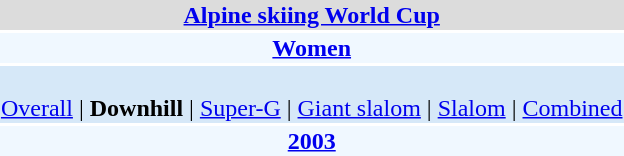<table align="right" class="toccolours" style="margin: 0 0 1em 1em;">
<tr>
<td colspan="2" align=center bgcolor=Gainsboro><strong><a href='#'>Alpine skiing World Cup</a></strong></td>
</tr>
<tr>
<td colspan="2" align=center bgcolor=AliceBlue><strong><a href='#'>Women</a></strong></td>
</tr>
<tr>
<td colspan="2" align=center bgcolor=D6E8F8><br><a href='#'>Overall</a> | 
<strong>Downhill</strong> | 
<a href='#'>Super-G</a> | 
<a href='#'>Giant slalom</a> | 
<a href='#'>Slalom</a> | 
<a href='#'>Combined</a></td>
</tr>
<tr>
<td colspan="2" align=center bgcolor=AliceBlue><strong><a href='#'>2003</a></strong></td>
</tr>
</table>
